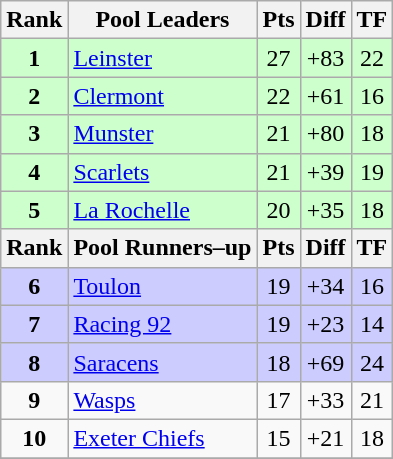<table class="wikitable" style="text-align: center;">
<tr>
<th>Rank</th>
<th>Pool Leaders</th>
<th>Pts</th>
<th>Diff</th>
<th>TF</th>
</tr>
<tr bgcolor="#ccffcc">
<td><strong>1</strong></td>
<td align=left> <a href='#'>Leinster</a></td>
<td>27</td>
<td>+83</td>
<td>22</td>
</tr>
<tr bgcolor="#ccffcc">
<td><strong>2</strong></td>
<td align=left> <a href='#'>Clermont</a></td>
<td>22</td>
<td>+61</td>
<td>16</td>
</tr>
<tr bgcolor="#ccffcc">
<td><strong>3</strong></td>
<td align=left> <a href='#'>Munster</a></td>
<td>21</td>
<td>+80</td>
<td>18</td>
</tr>
<tr bgcolor="#ccffcc">
<td><strong>4</strong></td>
<td align=left> <a href='#'>Scarlets</a></td>
<td>21</td>
<td>+39</td>
<td>19</td>
</tr>
<tr bgcolor="#ccffcc">
<td><strong>5</strong></td>
<td align=left> <a href='#'>La Rochelle</a></td>
<td>20</td>
<td>+35</td>
<td>18</td>
</tr>
<tr>
<th>Rank</th>
<th>Pool Runners–up</th>
<th>Pts</th>
<th>Diff</th>
<th>TF</th>
</tr>
<tr bgcolor="#ccccff">
<td><strong>6</strong></td>
<td align=left> <a href='#'>Toulon</a></td>
<td>19</td>
<td>+34</td>
<td>16</td>
</tr>
<tr bgcolor="#ccccff">
<td><strong>7</strong></td>
<td align=left> <a href='#'>Racing 92</a></td>
<td>19</td>
<td>+23</td>
<td>14</td>
</tr>
<tr bgcolor="#ccccff">
<td><strong>8</strong></td>
<td align=left> <a href='#'>Saracens</a></td>
<td>18</td>
<td>+69</td>
<td>24</td>
</tr>
<tr>
<td><strong>9</strong></td>
<td align=left> <a href='#'>Wasps</a></td>
<td>17</td>
<td>+33</td>
<td>21</td>
</tr>
<tr>
<td><strong>10</strong></td>
<td align=left> <a href='#'>Exeter Chiefs</a></td>
<td>15</td>
<td>+21</td>
<td>18</td>
</tr>
<tr>
</tr>
</table>
